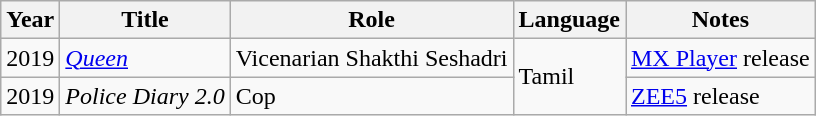<table class="wikitable sortable">
<tr>
<th>Year</th>
<th>Title</th>
<th>Role</th>
<th>Language</th>
<th>Notes</th>
</tr>
<tr>
<td>2019</td>
<td><em><a href='#'>Queen</a></em></td>
<td>Vicenarian Shakthi Seshadri</td>
<td rowspan="2">Tamil</td>
<td><a href='#'>MX Player</a> release</td>
</tr>
<tr>
<td>2019</td>
<td><em>Police Diary 2.0</em></td>
<td>Cop</td>
<td><a href='#'>ZEE5</a> release</td>
</tr>
</table>
